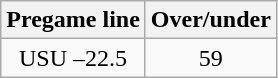<table class="wikitable">
<tr align="center">
<th style=>Pregame line</th>
<th style=>Over/under</th>
</tr>
<tr align="center">
<td>USU –22.5</td>
<td>59</td>
</tr>
</table>
